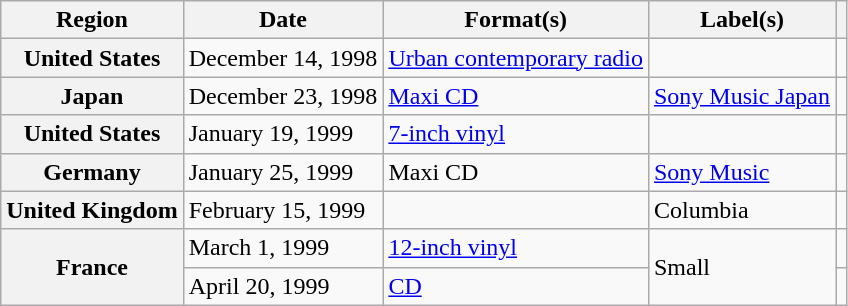<table class="wikitable plainrowheaders">
<tr>
<th scope="col">Region</th>
<th scope="col">Date</th>
<th scope="col">Format(s)</th>
<th scope="col">Label(s)</th>
<th scope="col"></th>
</tr>
<tr>
<th scope="row">United States</th>
<td>December 14, 1998</td>
<td><a href='#'>Urban contemporary radio</a></td>
<td></td>
<td></td>
</tr>
<tr>
<th scope="row">Japan</th>
<td>December 23, 1998</td>
<td><a href='#'>Maxi CD</a></td>
<td><a href='#'>Sony Music Japan</a></td>
<td></td>
</tr>
<tr>
<th scope="row">United States</th>
<td>January 19, 1999</td>
<td><a href='#'>7-inch vinyl</a></td>
<td></td>
<td></td>
</tr>
<tr>
<th scope="row">Germany</th>
<td>January 25, 1999</td>
<td>Maxi CD</td>
<td><a href='#'>Sony Music</a></td>
<td></td>
</tr>
<tr>
<th scope="row">United Kingdom</th>
<td>February 15, 1999</td>
<td></td>
<td>Columbia</td>
<td></td>
</tr>
<tr>
<th scope="row" rowspan="2">France</th>
<td>March 1, 1999</td>
<td><a href='#'>12-inch vinyl</a></td>
<td rowspan="2">Small</td>
<td></td>
</tr>
<tr>
<td>April 20, 1999</td>
<td><a href='#'>CD</a></td>
<td></td>
</tr>
</table>
